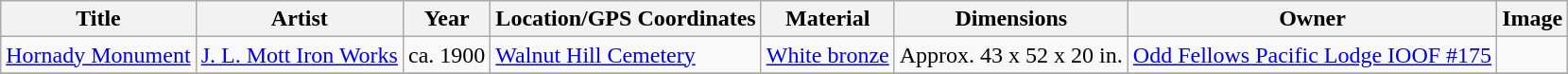<table class="wikitable sortable">
<tr>
<th>Title</th>
<th>Artist</th>
<th>Year</th>
<th>Location/GPS Coordinates</th>
<th>Material</th>
<th>Dimensions</th>
<th>Owner</th>
<th>Image</th>
</tr>
<tr>
<td><a href='#'>Hornady Monument</a></td>
<td><a href='#'>J. L. Mott Iron Works</a></td>
<td>ca. 1900</td>
<td><a href='#'>Walnut Hill Cemetery</a></td>
<td><a href='#'>White bronze</a></td>
<td>Approx. 43 x 52 x 20 in.</td>
<td><a href='#'>Odd Fellows Pacific Lodge IOOF #175</a></td>
<td></td>
</tr>
<tr>
</tr>
</table>
